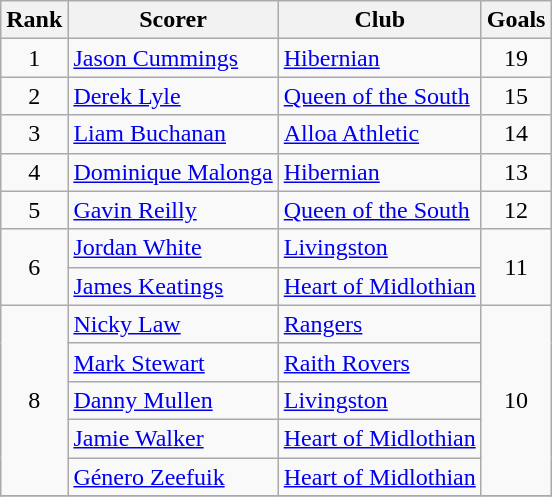<table class="wikitable" style="text-align:center">
<tr>
<th>Rank</th>
<th>Scorer</th>
<th>Club</th>
<th>Goals</th>
</tr>
<tr>
<td>1</td>
<td align=left> <a href='#'>Jason Cummings</a></td>
<td align=left><a href='#'>Hibernian</a></td>
<td>19</td>
</tr>
<tr>
<td>2</td>
<td align=left> <a href='#'>Derek Lyle</a></td>
<td align=left><a href='#'>Queen of the South</a></td>
<td>15</td>
</tr>
<tr>
<td>3</td>
<td align=left> <a href='#'>Liam Buchanan</a></td>
<td align=left><a href='#'>Alloa Athletic</a></td>
<td>14</td>
</tr>
<tr>
<td>4</td>
<td align=left> <a href='#'>Dominique Malonga</a></td>
<td align=left><a href='#'>Hibernian</a></td>
<td>13</td>
</tr>
<tr>
<td>5</td>
<td align=left> <a href='#'>Gavin Reilly</a></td>
<td align=left><a href='#'>Queen of the South</a></td>
<td>12</td>
</tr>
<tr>
<td rowspan=2>6</td>
<td align=left> <a href='#'>Jordan White</a></td>
<td align=left><a href='#'>Livingston</a></td>
<td rowspan=2>11</td>
</tr>
<tr>
<td align=left> <a href='#'>James Keatings</a></td>
<td align=left><a href='#'>Heart of Midlothian</a></td>
</tr>
<tr>
<td rowspan=5>8</td>
<td align=left> <a href='#'>Nicky Law</a></td>
<td align=left><a href='#'>Rangers</a></td>
<td rowspan=5>10</td>
</tr>
<tr>
<td align=left> <a href='#'>Mark Stewart</a></td>
<td align=left><a href='#'>Raith Rovers</a></td>
</tr>
<tr>
<td align=left> <a href='#'>Danny Mullen</a></td>
<td align=left><a href='#'>Livingston</a></td>
</tr>
<tr>
<td align=left> <a href='#'>Jamie Walker</a></td>
<td align=left><a href='#'>Heart of Midlothian</a></td>
</tr>
<tr>
<td align=left> <a href='#'>Género Zeefuik</a></td>
<td align=left><a href='#'>Heart of Midlothian</a></td>
</tr>
<tr>
</tr>
</table>
